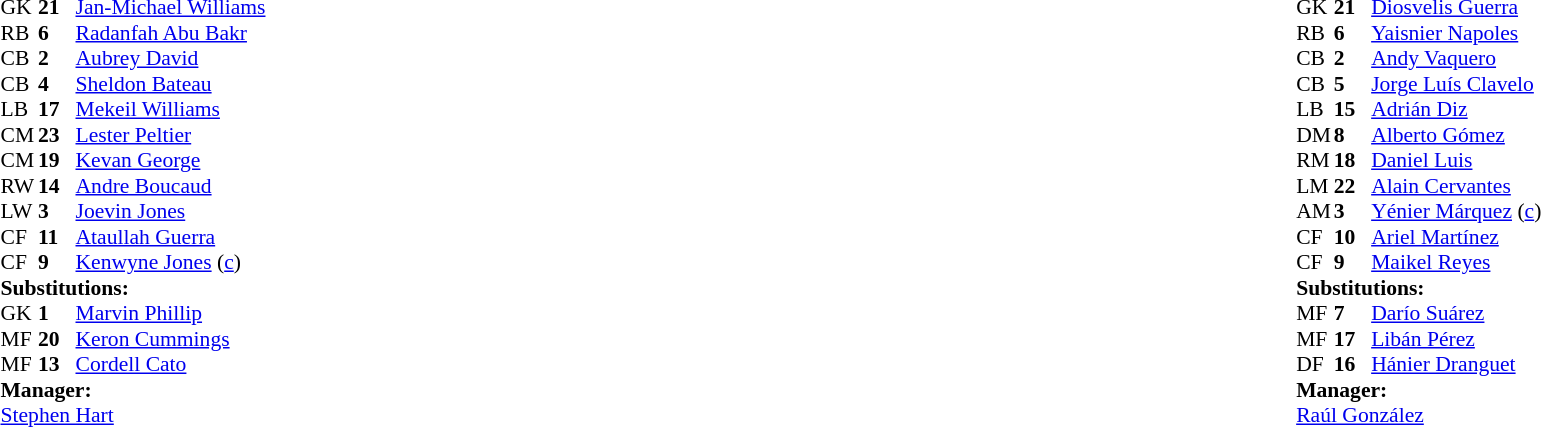<table width="100%">
<tr>
<td valign="top" width="50%"><br><table style="font-size: 90%" cellspacing="0" cellpadding="0">
<tr>
<th width="25"></th>
<th width="25"></th>
</tr>
<tr>
<td>GK</td>
<td><strong>21</strong></td>
<td><a href='#'>Jan-Michael Williams</a></td>
<td></td>
<td></td>
</tr>
<tr>
<td>RB</td>
<td><strong>6</strong></td>
<td><a href='#'>Radanfah Abu Bakr</a></td>
</tr>
<tr>
<td>CB</td>
<td><strong>2</strong></td>
<td><a href='#'>Aubrey David</a></td>
</tr>
<tr>
<td>CB</td>
<td><strong>4</strong></td>
<td><a href='#'>Sheldon Bateau</a></td>
</tr>
<tr>
<td>LB</td>
<td><strong>17</strong></td>
<td><a href='#'>Mekeil Williams</a></td>
</tr>
<tr>
<td>CM</td>
<td><strong>23</strong></td>
<td><a href='#'>Lester Peltier</a></td>
<td></td>
<td></td>
</tr>
<tr>
<td>CM</td>
<td><strong>19</strong></td>
<td><a href='#'>Kevan George</a></td>
</tr>
<tr>
<td>RW</td>
<td><strong>14</strong></td>
<td><a href='#'>Andre Boucaud</a></td>
<td></td>
</tr>
<tr>
<td>LW</td>
<td><strong>3</strong></td>
<td><a href='#'>Joevin Jones</a></td>
</tr>
<tr>
<td>CF</td>
<td><strong>11</strong></td>
<td><a href='#'>Ataullah Guerra</a></td>
<td></td>
<td></td>
</tr>
<tr>
<td>CF</td>
<td><strong>9</strong></td>
<td><a href='#'>Kenwyne Jones</a> (<a href='#'>c</a>)</td>
<td></td>
</tr>
<tr>
<td colspan=3><strong>Substitutions:</strong></td>
</tr>
<tr>
<td>GK</td>
<td><strong>1</strong></td>
<td><a href='#'>Marvin Phillip</a></td>
<td></td>
<td></td>
</tr>
<tr>
<td>MF</td>
<td><strong>20</strong></td>
<td><a href='#'>Keron Cummings</a></td>
<td></td>
<td></td>
</tr>
<tr>
<td>MF</td>
<td><strong>13</strong></td>
<td><a href='#'>Cordell Cato</a></td>
<td></td>
<td></td>
</tr>
<tr>
<td colspan=3><strong>Manager:</strong></td>
</tr>
<tr>
<td colspan=3><a href='#'>Stephen Hart</a></td>
</tr>
</table>
</td>
<td valign="top"></td>
<td valign="top" width="50%"><br><table style="font-size: 90%" cellspacing="0" cellpadding="0" align="center">
<tr>
<th width=25></th>
<th width=25></th>
</tr>
<tr>
<td>GK</td>
<td><strong>21</strong></td>
<td><a href='#'>Diosvelis Guerra</a></td>
</tr>
<tr>
<td>RB</td>
<td><strong>6</strong></td>
<td><a href='#'>Yaisnier Napoles</a></td>
</tr>
<tr>
<td>CB</td>
<td><strong>2</strong></td>
<td><a href='#'>Andy Vaquero</a></td>
</tr>
<tr>
<td>CB</td>
<td><strong>5</strong></td>
<td><a href='#'>Jorge Luís Clavelo</a></td>
</tr>
<tr>
<td>LB</td>
<td><strong>15</strong></td>
<td><a href='#'>Adrián Diz</a></td>
<td></td>
</tr>
<tr>
<td>DM</td>
<td><strong>8</strong></td>
<td><a href='#'>Alberto Gómez</a></td>
<td></td>
<td></td>
</tr>
<tr>
<td>RM</td>
<td><strong>18</strong></td>
<td><a href='#'>Daniel Luis</a></td>
<td></td>
<td></td>
</tr>
<tr>
<td>LM</td>
<td><strong>22</strong></td>
<td><a href='#'>Alain Cervantes</a></td>
<td></td>
<td></td>
</tr>
<tr>
<td>AM</td>
<td><strong>3</strong></td>
<td><a href='#'>Yénier Márquez</a> (<a href='#'>c</a>)</td>
</tr>
<tr>
<td>CF</td>
<td><strong>10</strong></td>
<td><a href='#'>Ariel Martínez</a></td>
<td></td>
</tr>
<tr>
<td>CF</td>
<td><strong>9</strong></td>
<td><a href='#'>Maikel Reyes</a></td>
</tr>
<tr>
<td colspan=3><strong>Substitutions:</strong></td>
</tr>
<tr>
<td>MF</td>
<td><strong>7</strong></td>
<td><a href='#'>Darío Suárez</a></td>
<td></td>
<td></td>
</tr>
<tr>
<td>MF</td>
<td><strong>17</strong></td>
<td><a href='#'>Libán Pérez</a></td>
<td></td>
<td></td>
</tr>
<tr>
<td>DF</td>
<td><strong>16</strong></td>
<td><a href='#'>Hánier Dranguet</a></td>
<td></td>
<td></td>
</tr>
<tr>
<td colspan=3><strong>Manager:</strong></td>
</tr>
<tr>
<td colspan=3><a href='#'>Raúl González</a></td>
</tr>
</table>
</td>
</tr>
</table>
